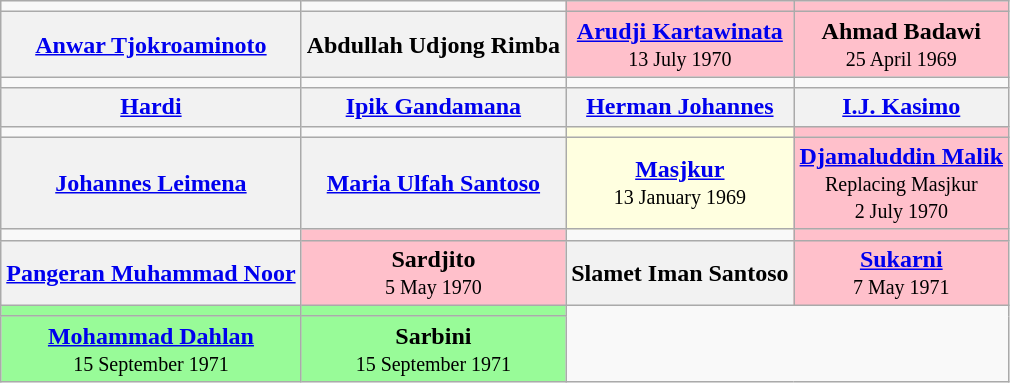<table class="wikitable" style="text-align:center">
<tr>
<td></td>
<td></td>
<td style="background:#FFC0CB"></td>
<td style="background:#FFC0CB"></td>
</tr>
<tr>
<th><strong><a href='#'>Anwar Tjokroaminoto</a></strong></th>
<th><strong>Abdullah Udjong Rimba</strong></th>
<td style="background:#FFC0CB"><strong><a href='#'>Arudji Kartawinata</a></strong><br><small> 13 July 1970</small></td>
<td style="background:#FFC0CB"><strong>Ahmad Badawi</strong><br><small> 25 April 1969</small></td>
</tr>
<tr>
<td></td>
<td></td>
<td></td>
<td></td>
</tr>
<tr>
<th><strong><a href='#'>Hardi</a></strong></th>
<th><strong><a href='#'>Ipik Gandamana</a></strong></th>
<th><strong><a href='#'>Herman Johannes</a></strong></th>
<th><strong><a href='#'>I.J. Kasimo</a></strong></th>
</tr>
<tr>
<td></td>
<td></td>
<td style="background:#FFFFE0"></td>
<td style="background:#FFC0CB"></td>
</tr>
<tr>
<th><strong><a href='#'>Johannes Leimena</a></strong></th>
<th><strong><a href='#'>Maria Ulfah Santoso</a></strong></th>
<td style="background:#FFFFE0"><strong><a href='#'>Masjkur</a></strong><br><small> 13 January 1969</small></td>
<td style="background:#FFC0CB"><strong><a href='#'>Djamaluddin Malik</a></strong><br><small>Replacing Masjkur<br> 2 July 1970</small></td>
</tr>
<tr>
<td></td>
<td style="background:#FFC0CB"></td>
<td></td>
<td style="background:#FFC0CB"></td>
</tr>
<tr>
<th><strong><a href='#'>Pangeran Muhammad Noor</a></strong></th>
<td style="background:#FFC0CB"><strong>Sardjito</strong><br><small> 5 May 1970</small></td>
<th><strong>Slamet Iman Santoso</strong></th>
<td style="background:#FFC0CB"><strong><a href='#'>Sukarni</a></strong><br><small> 7 May 1971</small></td>
</tr>
<tr>
<td style="background:#98FB98"></td>
<td style="background:#98FB98"></td>
</tr>
<tr>
<td style="background:#98FB98"><strong><a href='#'>Mohammad Dahlan</a></strong><br><small> 15 September 1971</small></td>
<td style="background:#98FB98"><strong>Sarbini</strong><br><small> 15 September 1971</small></td>
</tr>
</table>
